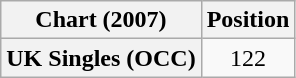<table class="wikitable plainrowheaders" style="text-align:center">
<tr>
<th scope="col">Chart (2007)</th>
<th scope="col">Position</th>
</tr>
<tr>
<th scope="row">UK Singles (OCC)</th>
<td align="center">122</td>
</tr>
</table>
